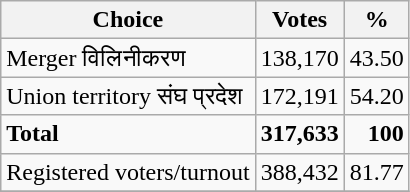<table class=wikitable style=text-align:right>
<tr>
<th>Choice</th>
<th>Votes</th>
<th>%</th>
</tr>
<tr>
<td align=left> Merger विलिनीकरण</td>
<td>138,170</td>
<td>43.50</td>
</tr>
<tr>
<td align=left> Union territory संघ प्रदेश</td>
<td>172,191</td>
<td>54.20</td>
</tr>
<tr>
<td align=left><strong>Total</strong></td>
<td><strong>317,633</strong></td>
<td><strong>100</strong></td>
</tr>
<tr>
<td align=left>Registered voters/turnout</td>
<td>388,432</td>
<td>81.77</td>
</tr>
<tr>
</tr>
</table>
